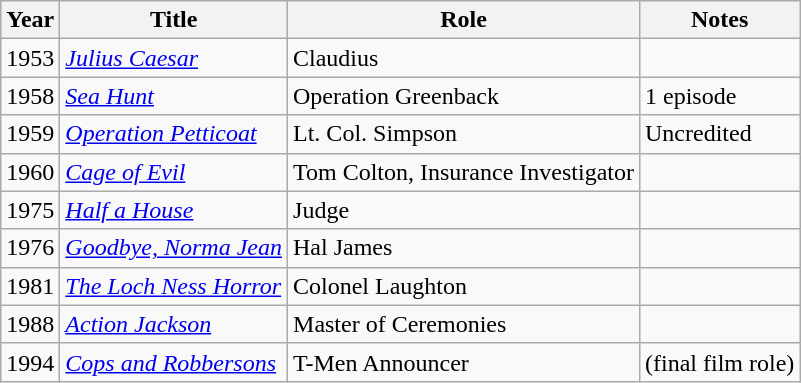<table class="wikitable">
<tr>
<th>Year</th>
<th>Title</th>
<th>Role</th>
<th>Notes</th>
</tr>
<tr>
<td>1953</td>
<td><em><a href='#'>Julius Caesar</a></em></td>
<td>Claudius</td>
<td></td>
</tr>
<tr>
<td>1958</td>
<td><em><a href='#'>Sea Hunt</a></em></td>
<td>Operation Greenback</td>
<td>1 episode</td>
</tr>
<tr>
<td>1959</td>
<td><em><a href='#'>Operation Petticoat</a></em></td>
<td>Lt. Col. Simpson</td>
<td>Uncredited</td>
</tr>
<tr>
<td>1960</td>
<td><em><a href='#'>Cage of Evil</a></em></td>
<td>Tom Colton, Insurance Investigator</td>
<td></td>
</tr>
<tr>
<td>1975</td>
<td><em><a href='#'>Half a House</a></em></td>
<td>Judge</td>
<td></td>
</tr>
<tr>
<td>1976</td>
<td><em><a href='#'>Goodbye, Norma Jean</a></em></td>
<td>Hal James</td>
<td></td>
</tr>
<tr>
<td>1981</td>
<td><em><a href='#'>The Loch Ness Horror</a></em></td>
<td>Colonel Laughton</td>
<td></td>
</tr>
<tr>
<td>1988</td>
<td><em><a href='#'>Action Jackson</a></em></td>
<td>Master of Ceremonies</td>
<td></td>
</tr>
<tr>
<td>1994</td>
<td><em><a href='#'>Cops and Robbersons</a></em></td>
<td>T-Men Announcer</td>
<td>(final film role)</td>
</tr>
</table>
